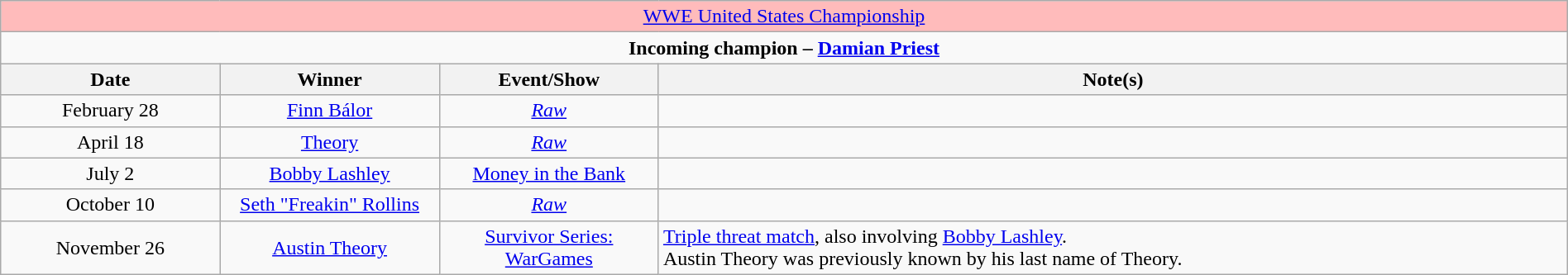<table class="wikitable" style="text-align:center; width:100%;">
<tr style="background:#FBB;">
<td colspan="4" style="text-align: center;"><a href='#'>WWE United States Championship</a></td>
</tr>
<tr>
<td colspan="4" style="text-align: center;"><strong>Incoming champion – <a href='#'>Damian Priest</a></strong></td>
</tr>
<tr>
<th width=14%>Date</th>
<th width=14%>Winner</th>
<th width=14%>Event/Show</th>
<th width=58%>Note(s)</th>
</tr>
<tr>
<td>February 28</td>
<td><a href='#'>Finn Bálor</a></td>
<td><em><a href='#'>Raw</a></em></td>
<td></td>
</tr>
<tr>
<td>April 18</td>
<td><a href='#'>Theory</a></td>
<td><em><a href='#'>Raw</a></em></td>
<td></td>
</tr>
<tr>
<td>July 2</td>
<td><a href='#'>Bobby Lashley</a></td>
<td><a href='#'>Money in the Bank</a></td>
<td></td>
</tr>
<tr>
<td>October 10</td>
<td><a href='#'>Seth "Freakin" Rollins</a></td>
<td><em><a href='#'>Raw</a></em></td>
<td></td>
</tr>
<tr>
<td>November 26</td>
<td><a href='#'>Austin Theory</a></td>
<td><a href='#'>Survivor Series: WarGames</a></td>
<td align=left><a href='#'>Triple threat match</a>, also involving <a href='#'>Bobby Lashley</a>.<br>Austin Theory was previously known by his last name of Theory.</td>
</tr>
</table>
